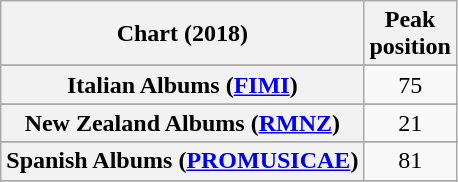<table class="wikitable sortable plainrowheaders" style="text-align:center">
<tr>
<th scope="col">Chart (2018)</th>
<th scope="col">Peak<br> position</th>
</tr>
<tr>
</tr>
<tr>
</tr>
<tr>
</tr>
<tr>
</tr>
<tr>
</tr>
<tr>
</tr>
<tr>
</tr>
<tr>
</tr>
<tr>
</tr>
<tr>
</tr>
<tr>
<th scope="row">Italian Albums (<a href='#'>FIMI</a>)</th>
<td>75</td>
</tr>
<tr>
</tr>
<tr>
<th scope="row">New Zealand Albums (<a href='#'>RMNZ</a>)</th>
<td>21</td>
</tr>
<tr>
</tr>
<tr>
</tr>
<tr>
</tr>
<tr>
<th scope="row">Spanish Albums (<a href='#'>PROMUSICAE</a>)</th>
<td>81</td>
</tr>
<tr>
</tr>
<tr>
</tr>
<tr>
</tr>
<tr>
</tr>
</table>
